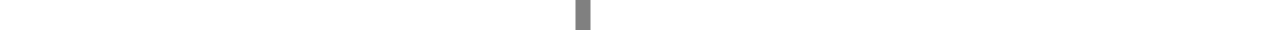<table style="width:1000px; text-align:center;">
<tr style="color:white;">
<td style="background:">26.0%</td>
<td style="background:">18.3%</td>
<td style="background:gray; width:1.0%;"></td>
<td style="background:">1.9</td>
<td style="background:"><strong>51.0%</strong></td>
<td style="background:">1.8</td>
</tr>
<tr>
<td></td>
<td></td>
<td></td>
<td></td>
<td></td>
<td></td>
</tr>
</table>
